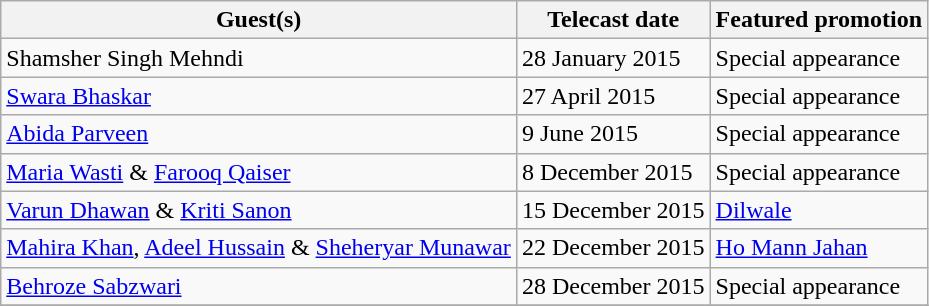<table class="wikitable">
<tr>
<th>Guest(s)</th>
<th>Telecast date</th>
<th>Featured promotion</th>
</tr>
<tr>
<td>Shamsher Singh Mehndi</td>
<td>28 January 2015</td>
<td>Special appearance</td>
</tr>
<tr>
<td><a href='#'>Swara Bhaskar</a></td>
<td>27 April 2015</td>
<td>Special appearance</td>
</tr>
<tr>
<td><a href='#'>Abida Parveen</a></td>
<td>9 June 2015</td>
<td>Special appearance</td>
</tr>
<tr>
<td><a href='#'>Maria Wasti</a> & <a href='#'>Farooq Qaiser</a></td>
<td>8 December 2015</td>
<td>Special appearance</td>
</tr>
<tr>
<td><a href='#'>Varun Dhawan</a> & <a href='#'>Kriti Sanon</a></td>
<td>15 December 2015</td>
<td><a href='#'>Dilwale</a></td>
</tr>
<tr>
<td><a href='#'>Mahira Khan</a>, <a href='#'>Adeel Hussain</a> & <a href='#'>Sheheryar Munawar</a></td>
<td>22 December 2015</td>
<td><a href='#'>Ho Mann Jahan</a></td>
</tr>
<tr>
<td><a href='#'>Behroze Sabzwari</a></td>
<td>28 December 2015</td>
<td>Special appearance</td>
</tr>
<tr>
</tr>
</table>
